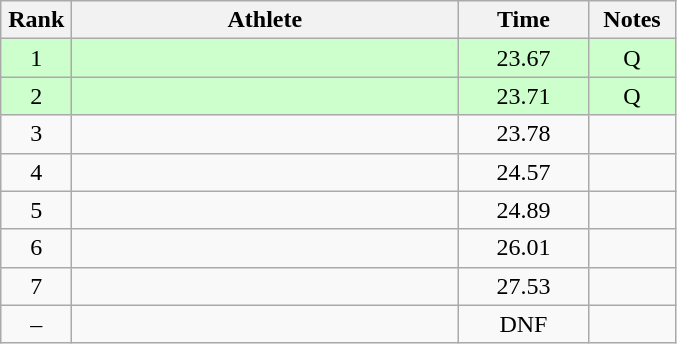<table class="wikitable" style="text-align:center">
<tr>
<th width=40>Rank</th>
<th width=250>Athlete</th>
<th width=80>Time</th>
<th width=50>Notes</th>
</tr>
<tr bgcolor=ccffcc>
<td>1</td>
<td align=left></td>
<td>23.67</td>
<td>Q</td>
</tr>
<tr bgcolor=ccffcc>
<td>2</td>
<td align=left></td>
<td>23.71</td>
<td>Q</td>
</tr>
<tr>
<td>3</td>
<td align=left></td>
<td>23.78</td>
<td></td>
</tr>
<tr>
<td>4</td>
<td align=left></td>
<td>24.57</td>
<td></td>
</tr>
<tr>
<td>5</td>
<td align=left></td>
<td>24.89</td>
<td></td>
</tr>
<tr>
<td>6</td>
<td align=left></td>
<td>26.01</td>
<td></td>
</tr>
<tr>
<td>7</td>
<td align=left></td>
<td>27.53</td>
<td></td>
</tr>
<tr>
<td>–</td>
<td align=left></td>
<td>DNF</td>
<td></td>
</tr>
</table>
